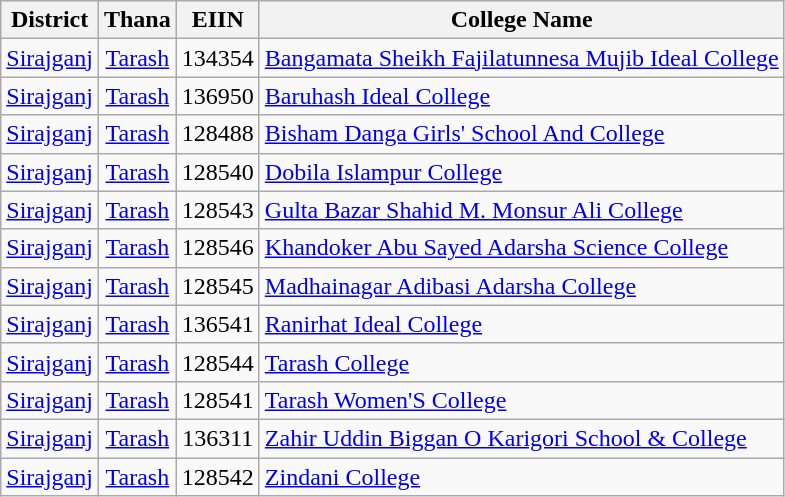<table class="wikitable">
<tr>
<th style="text-align: center;">District</th>
<th style="text-align: center;">Thana</th>
<th style="text-align: center;">EIIN</th>
<th style="text-align: center;">College Name</th>
</tr>
<tr>
<td style="text-align: center;"><a href='#'>Sirajganj</a></td>
<td style="text-align: center;"><a href='#'>Tarash</a></td>
<td style="text-align: center;">134354</td>
<td><a href='#'>Bangamata Sheikh Fajilatunnesa Mujib Ideal College</a></td>
</tr>
<tr>
<td style="text-align: center;"><a href='#'>Sirajganj</a></td>
<td style="text-align: center;"><a href='#'>Tarash</a></td>
<td style="text-align: center;">136950</td>
<td><a href='#'>Baruhash Ideal College</a></td>
</tr>
<tr>
<td style="text-align: center;"><a href='#'>Sirajganj</a></td>
<td style="text-align: center;"><a href='#'>Tarash</a></td>
<td style="text-align: center;">128488</td>
<td><a href='#'>Bisham Danga Girls' School And College</a></td>
</tr>
<tr>
<td style="text-align: center;"><a href='#'>Sirajganj</a></td>
<td style="text-align: center;"><a href='#'>Tarash</a></td>
<td style="text-align: center;">128540</td>
<td><a href='#'>Dobila Islampur College</a></td>
</tr>
<tr>
<td style="text-align: center;"><a href='#'>Sirajganj</a></td>
<td style="text-align: center;"><a href='#'>Tarash</a></td>
<td style="text-align: center;">128543</td>
<td><a href='#'>Gulta Bazar Shahid M. Monsur Ali College</a></td>
</tr>
<tr>
<td style="text-align: center;"><a href='#'>Sirajganj</a></td>
<td style="text-align: center;"><a href='#'>Tarash</a></td>
<td style="text-align: center;">128546</td>
<td><a href='#'>Khandoker Abu Sayed Adarsha Science College</a></td>
</tr>
<tr>
<td style="text-align: center;"><a href='#'>Sirajganj</a></td>
<td style="text-align: center;"><a href='#'>Tarash</a></td>
<td style="text-align: center;">128545</td>
<td><a href='#'>Madhainagar Adibasi Adarsha College</a></td>
</tr>
<tr>
<td style="text-align: center;"><a href='#'>Sirajganj</a></td>
<td style="text-align: center;"><a href='#'>Tarash</a></td>
<td style="text-align: center;">136541</td>
<td><a href='#'>Ranirhat Ideal College</a></td>
</tr>
<tr>
<td style="text-align: center;"><a href='#'>Sirajganj</a></td>
<td style="text-align: center;"><a href='#'>Tarash</a></td>
<td style="text-align: center;">128544</td>
<td><a href='#'>Tarash College</a></td>
</tr>
<tr>
<td style="text-align: center;"><a href='#'>Sirajganj</a></td>
<td style="text-align: center;"><a href='#'>Tarash</a></td>
<td style="text-align: center;">128541</td>
<td><a href='#'>Tarash Women'S College</a></td>
</tr>
<tr>
<td style="text-align: center;"><a href='#'>Sirajganj</a></td>
<td style="text-align: center;"><a href='#'>Tarash</a></td>
<td style="text-align: center;">136311</td>
<td><a href='#'>Zahir Uddin Biggan O Karigori School & College</a></td>
</tr>
<tr>
<td style="text-align: center;"><a href='#'>Sirajganj</a></td>
<td style="text-align: center;"><a href='#'>Tarash</a></td>
<td style="text-align: center;">128542</td>
<td><a href='#'>Zindani College</a></td>
</tr>
</table>
